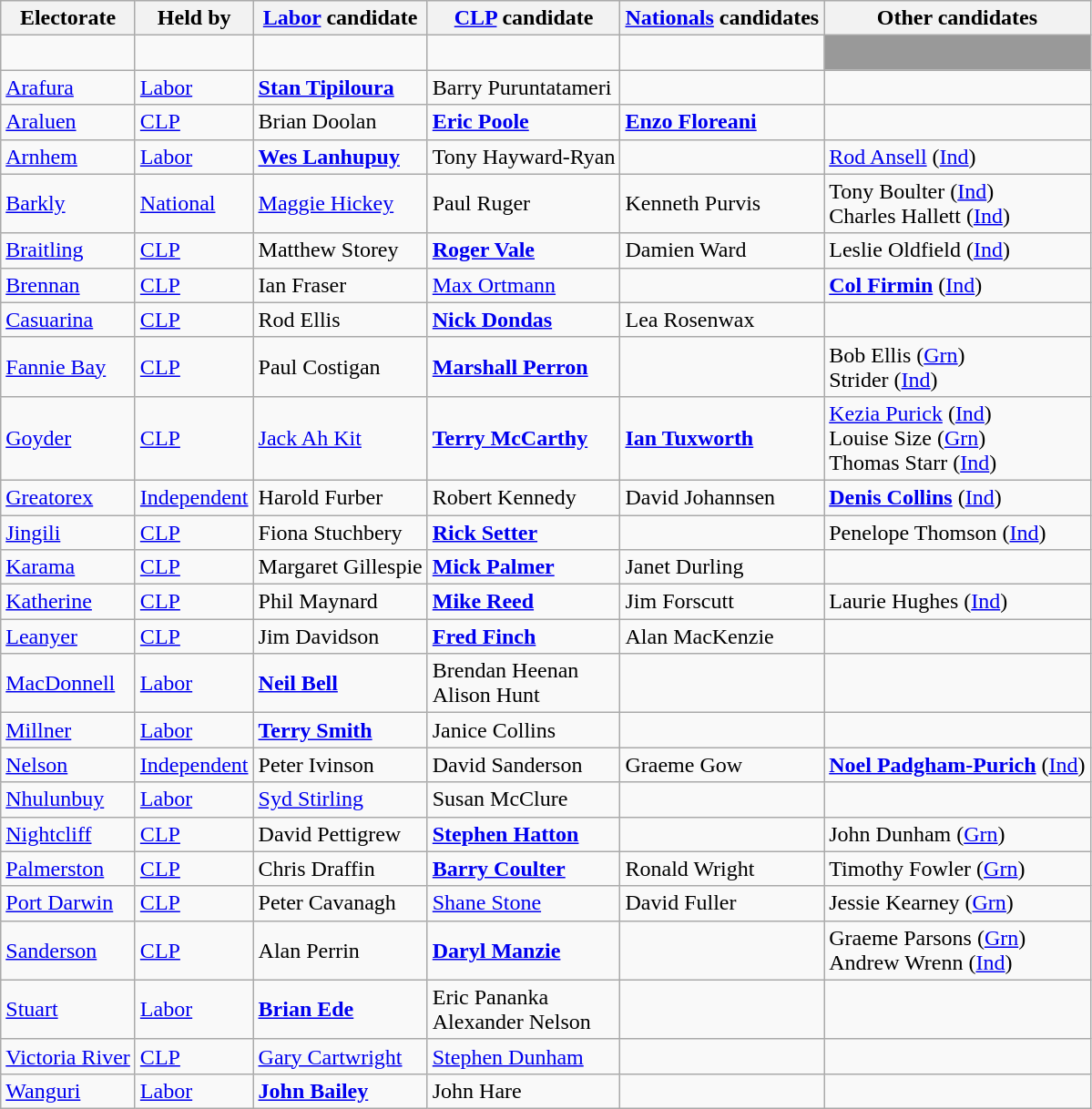<table class="wikitable">
<tr>
<th>Electorate</th>
<th>Held by</th>
<th><a href='#'>Labor</a> candidate</th>
<th><a href='#'>CLP</a> candidate</th>
<th><a href='#'>Nationals</a> candidates</th>
<th>Other candidates</th>
</tr>
<tr>
<td></td>
<td></td>
<td></td>
<td></td>
<td></td>
<td style="background:#999;"> </td>
</tr>
<tr>
<td><a href='#'>Arafura</a></td>
<td><a href='#'>Labor</a></td>
<td><strong><a href='#'>Stan Tipiloura</a></strong></td>
<td>Barry Puruntatameri</td>
<td></td>
</tr>
<tr>
<td><a href='#'>Araluen</a></td>
<td><a href='#'>CLP</a></td>
<td>Brian Doolan</td>
<td><strong><a href='#'>Eric Poole</a></strong></td>
<td><strong><a href='#'>Enzo Floreani</a></strong></td>
<td></td>
</tr>
<tr>
<td><a href='#'>Arnhem</a></td>
<td><a href='#'>Labor</a></td>
<td><strong><a href='#'>Wes Lanhupuy</a></strong></td>
<td>Tony Hayward-Ryan</td>
<td></td>
<td><a href='#'>Rod Ansell</a> (<a href='#'>Ind</a>)</td>
</tr>
<tr>
<td><a href='#'>Barkly</a></td>
<td><a href='#'>National</a></td>
<td><a href='#'>Maggie Hickey</a></td>
<td>Paul Ruger</td>
<td>Kenneth Purvis</td>
<td>Tony Boulter (<a href='#'>Ind</a>) <br> Charles Hallett (<a href='#'>Ind</a>)</td>
</tr>
<tr>
<td><a href='#'>Braitling</a></td>
<td><a href='#'>CLP</a></td>
<td>Matthew Storey</td>
<td><strong><a href='#'>Roger Vale</a></strong></td>
<td>Damien Ward</td>
<td>Leslie Oldfield (<a href='#'>Ind</a>)</td>
</tr>
<tr>
<td><a href='#'>Brennan</a></td>
<td><a href='#'>CLP</a></td>
<td>Ian Fraser</td>
<td><a href='#'>Max Ortmann</a></td>
<td></td>
<td><strong><a href='#'>Col Firmin</a></strong> (<a href='#'>Ind</a>)</td>
</tr>
<tr>
<td><a href='#'>Casuarina</a></td>
<td><a href='#'>CLP</a></td>
<td>Rod Ellis</td>
<td><strong><a href='#'>Nick Dondas</a></strong></td>
<td>Lea Rosenwax</td>
<td></td>
</tr>
<tr>
<td><a href='#'>Fannie Bay</a></td>
<td><a href='#'>CLP</a></td>
<td>Paul Costigan</td>
<td><strong><a href='#'>Marshall Perron</a></strong></td>
<td></td>
<td>Bob Ellis (<a href='#'>Grn</a>) <br> Strider (<a href='#'>Ind</a>)</td>
</tr>
<tr>
<td><a href='#'>Goyder</a></td>
<td><a href='#'>CLP</a></td>
<td><a href='#'>Jack Ah Kit</a></td>
<td><strong><a href='#'>Terry McCarthy</a></strong></td>
<td><strong><a href='#'>Ian Tuxworth</a></strong></td>
<td><a href='#'>Kezia Purick</a> (<a href='#'>Ind</a>) <br> Louise Size (<a href='#'>Grn</a>) <br> Thomas Starr (<a href='#'>Ind</a>)</td>
</tr>
<tr>
<td><a href='#'>Greatorex</a></td>
<td><a href='#'>Independent</a></td>
<td>Harold Furber</td>
<td>Robert Kennedy</td>
<td>David Johannsen</td>
<td><strong><a href='#'>Denis Collins</a></strong> (<a href='#'>Ind</a>)</td>
</tr>
<tr>
<td><a href='#'>Jingili</a></td>
<td><a href='#'>CLP</a></td>
<td>Fiona Stuchbery</td>
<td><strong><a href='#'>Rick Setter</a></strong></td>
<td></td>
<td>Penelope Thomson (<a href='#'>Ind</a>)</td>
</tr>
<tr>
<td><a href='#'>Karama</a></td>
<td><a href='#'>CLP</a></td>
<td>Margaret Gillespie</td>
<td><strong><a href='#'>Mick Palmer</a></strong></td>
<td>Janet Durling</td>
<td></td>
</tr>
<tr>
<td><a href='#'>Katherine</a></td>
<td><a href='#'>CLP</a></td>
<td>Phil Maynard</td>
<td><strong><a href='#'>Mike Reed</a></strong></td>
<td>Jim Forscutt</td>
<td>Laurie Hughes (<a href='#'>Ind</a>)</td>
</tr>
<tr>
<td><a href='#'>Leanyer</a></td>
<td><a href='#'>CLP</a></td>
<td>Jim Davidson</td>
<td><strong><a href='#'>Fred Finch</a></strong></td>
<td>Alan MacKenzie</td>
<td></td>
</tr>
<tr>
<td><a href='#'>MacDonnell</a></td>
<td><a href='#'>Labor</a></td>
<td><strong><a href='#'>Neil Bell</a></strong></td>
<td>Brendan Heenan <br> Alison Hunt</td>
<td></td>
<td></td>
</tr>
<tr>
<td><a href='#'>Millner</a></td>
<td><a href='#'>Labor</a></td>
<td><strong><a href='#'>Terry Smith</a></strong></td>
<td>Janice Collins</td>
<td></td>
<td></td>
</tr>
<tr>
<td><a href='#'>Nelson</a></td>
<td><a href='#'>Independent</a></td>
<td>Peter Ivinson</td>
<td>David Sanderson</td>
<td>Graeme Gow</td>
<td><strong><a href='#'>Noel Padgham-Purich</a></strong> (<a href='#'>Ind</a>)</td>
</tr>
<tr>
<td><a href='#'>Nhulunbuy</a></td>
<td><a href='#'>Labor</a></td>
<td><a href='#'>Syd Stirling</a></td>
<td>Susan McClure</td>
<td></td>
<td></td>
</tr>
<tr>
<td><a href='#'>Nightcliff</a></td>
<td><a href='#'>CLP</a></td>
<td>David Pettigrew</td>
<td><strong><a href='#'>Stephen Hatton</a></strong></td>
<td></td>
<td>John Dunham (<a href='#'>Grn</a>)</td>
</tr>
<tr>
<td><a href='#'>Palmerston</a></td>
<td><a href='#'>CLP</a></td>
<td>Chris Draffin</td>
<td><strong><a href='#'>Barry Coulter</a></strong></td>
<td>Ronald Wright</td>
<td>Timothy Fowler (<a href='#'>Grn</a>)</td>
</tr>
<tr>
<td><a href='#'>Port Darwin</a></td>
<td><a href='#'>CLP</a></td>
<td>Peter Cavanagh</td>
<td><a href='#'>Shane Stone</a></td>
<td>David Fuller</td>
<td>Jessie Kearney (<a href='#'>Grn</a>)</td>
</tr>
<tr>
<td><a href='#'>Sanderson</a></td>
<td><a href='#'>CLP</a></td>
<td>Alan Perrin</td>
<td><strong><a href='#'>Daryl Manzie</a></strong></td>
<td></td>
<td>Graeme Parsons (<a href='#'>Grn</a>) <br> Andrew Wrenn (<a href='#'>Ind</a>)</td>
</tr>
<tr>
<td><a href='#'>Stuart</a></td>
<td><a href='#'>Labor</a></td>
<td><strong><a href='#'>Brian Ede</a></strong></td>
<td>Eric Pananka <br> Alexander Nelson</td>
<td></td>
<td></td>
</tr>
<tr>
<td><a href='#'>Victoria River</a></td>
<td><a href='#'>CLP</a></td>
<td><a href='#'>Gary Cartwright</a></td>
<td><a href='#'>Stephen Dunham</a></td>
<td></td>
<td></td>
</tr>
<tr>
<td><a href='#'>Wanguri</a></td>
<td><a href='#'>Labor</a></td>
<td><strong><a href='#'>John Bailey</a></strong></td>
<td>John Hare</td>
<td></td>
<td></td>
</tr>
</table>
